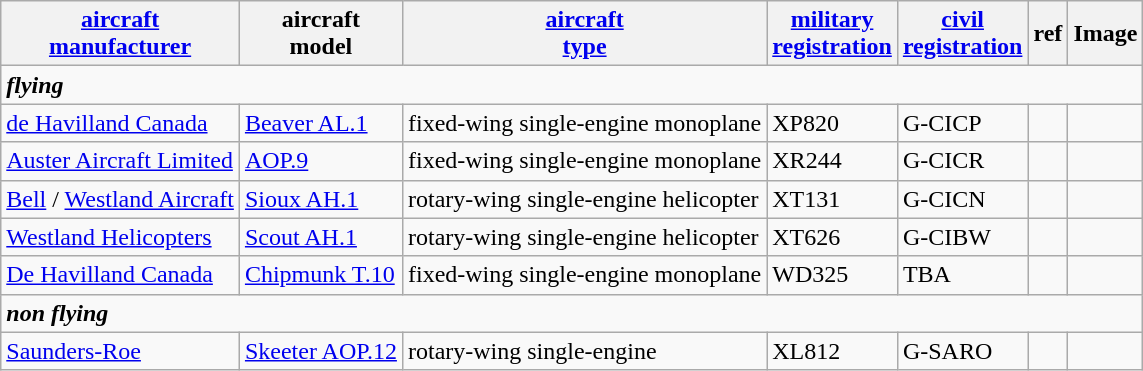<table class=wikitable>
<tr>
<th><a href='#'>aircraft<br>manufacturer</a></th>
<th>aircraft<br>model</th>
<th><a href='#'>aircraft<br>type</a></th>
<th><a href='#'>military<br>registration</a></th>
<th><a href='#'>civil<br>registration</a></th>
<th>ref</th>
<th>Image</th>
</tr>
<tr>
<td colspan=7><strong><em>flying</em></strong></td>
</tr>
<tr>
<td><a href='#'>de Havilland Canada</a></td>
<td><a href='#'>Beaver AL.1</a></td>
<td>fixed-wing single-engine monoplane</td>
<td>XP820</td>
<td>G-CICP</td>
<td></td>
<td></td>
</tr>
<tr>
<td><a href='#'>Auster Aircraft Limited</a></td>
<td><a href='#'>AOP.9</a></td>
<td>fixed-wing single-engine monoplane</td>
<td>XR244</td>
<td>G-CICR</td>
<td></td>
<td></td>
</tr>
<tr>
<td><a href='#'>Bell</a> / <a href='#'>Westland Aircraft</a></td>
<td><a href='#'>Sioux AH.1</a></td>
<td>rotary-wing single-engine helicopter</td>
<td>XT131</td>
<td>G-CICN</td>
<td></td>
<td></td>
</tr>
<tr>
<td><a href='#'>Westland Helicopters</a></td>
<td><a href='#'>Scout AH.1</a></td>
<td>rotary-wing single-engine helicopter</td>
<td>XT626</td>
<td>G-CIBW</td>
<td></td>
<td></td>
</tr>
<tr>
<td><a href='#'>De Havilland Canada</a></td>
<td><a href='#'>Chipmunk T.10</a></td>
<td>fixed-wing single-engine monoplane</td>
<td>WD325</td>
<td>TBA</td>
<td></td>
<td></td>
</tr>
<tr>
<td colspan=7><strong><em>non flying</em></strong></td>
</tr>
<tr>
<td><a href='#'>Saunders-Roe</a></td>
<td><a href='#'>Skeeter AOP.12</a></td>
<td>rotary-wing single-engine</td>
<td>XL812</td>
<td>G-SARO</td>
<td></td>
<td></td>
</tr>
</table>
